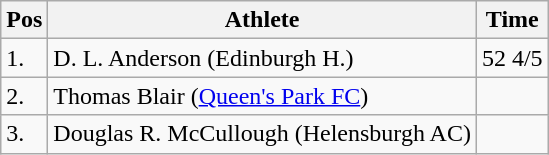<table class="wikitable">
<tr>
<th>Pos</th>
<th>Athlete</th>
<th>Time</th>
</tr>
<tr>
<td>1.</td>
<td>D. L. Anderson (Edinburgh H.)</td>
<td>52 4/5</td>
</tr>
<tr>
<td>2.</td>
<td>Thomas Blair (<a href='#'>Queen's Park FC</a>)</td>
<td></td>
</tr>
<tr>
<td>3.</td>
<td>Douglas R. McCullough (Helensburgh AC)</td>
<td></td>
</tr>
</table>
